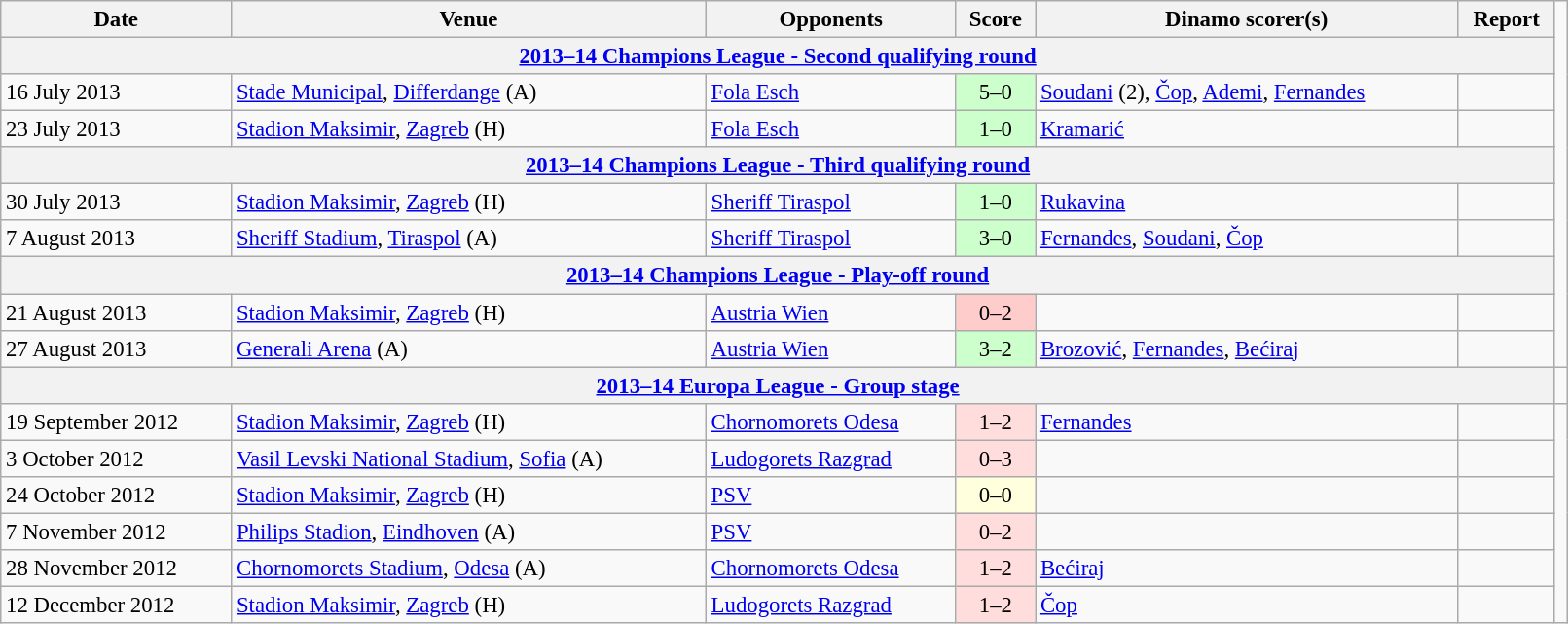<table class="wikitable" width=85%; style="text-align: left; font-size:95%;">
<tr>
<th>Date</th>
<th>Venue</th>
<th>Opponents</th>
<th>Score</th>
<th>Dinamo scorer(s)</th>
<th>Report</th>
</tr>
<tr>
<th colspan=7><a href='#'>2013–14 Champions League - Second qualifying round</a></th>
</tr>
<tr>
<td>16 July 2013</td>
<td><a href='#'>Stade Municipal</a>, <a href='#'>Differdange</a> (A)</td>
<td> <a href='#'>Fola Esch</a></td>
<td align=center bgcolor=#CCFFCC>5–0</td>
<td><a href='#'>Soudani</a> (2), <a href='#'>Čop</a>, <a href='#'>Ademi</a>, <a href='#'>Fernandes</a></td>
<td></td>
</tr>
<tr>
<td>23 July 2013</td>
<td><a href='#'>Stadion Maksimir</a>, <a href='#'>Zagreb</a> (H)</td>
<td> <a href='#'>Fola Esch</a></td>
<td align=center bgcolor=#CCFFCC>1–0</td>
<td><a href='#'>Kramarić</a></td>
<td></td>
</tr>
<tr>
<th colspan=7><a href='#'>2013–14 Champions League - Third qualifying round</a></th>
</tr>
<tr>
<td>30 July 2013</td>
<td><a href='#'>Stadion Maksimir</a>, <a href='#'>Zagreb</a> (H)</td>
<td> <a href='#'>Sheriff Tiraspol</a></td>
<td align=center bgcolor=#CCFFCC>1–0</td>
<td><a href='#'>Rukavina</a></td>
<td></td>
</tr>
<tr>
<td>7 August 2013</td>
<td><a href='#'>Sheriff Stadium</a>, <a href='#'>Tiraspol</a> (A)</td>
<td> <a href='#'>Sheriff Tiraspol</a></td>
<td align=center bgcolor=#CCFFCC>3–0</td>
<td><a href='#'>Fernandes</a>, <a href='#'>Soudani</a>, <a href='#'>Čop</a></td>
<td></td>
</tr>
<tr>
<th colspan=7><a href='#'>2013–14 Champions League - Play-off round</a></th>
</tr>
<tr>
<td>21 August 2013</td>
<td><a href='#'>Stadion Maksimir</a>, <a href='#'>Zagreb</a> (H)</td>
<td> <a href='#'>Austria Wien</a></td>
<td align=center bgcolor=#FFCCCC>0–2</td>
<td></td>
<td></td>
</tr>
<tr>
<td>27 August 2013</td>
<td><a href='#'>Generali Arena</a> (A)</td>
<td> <a href='#'>Austria Wien</a></td>
<td align=center bgcolor=#CCFFCC>3–2</td>
<td><a href='#'>Brozović</a>, <a href='#'>Fernandes</a>, <a href='#'>Bećiraj</a></td>
<td></td>
</tr>
<tr>
<th colspan=7><a href='#'>2013–14 Europa League - Group stage</a></th>
<td></td>
</tr>
<tr>
<td>19 September 2012</td>
<td><a href='#'>Stadion Maksimir</a>, <a href='#'>Zagreb</a> (H)</td>
<td> <a href='#'>Chornomorets Odesa</a></td>
<td align=center bgcolor=ffdddd>1–2</td>
<td><a href='#'>Fernandes</a></td>
<td></td>
</tr>
<tr>
<td>3 October 2012</td>
<td><a href='#'>Vasil Levski National Stadium</a>, <a href='#'>Sofia</a> (A)</td>
<td> <a href='#'>Ludogorets Razgrad</a></td>
<td align=center bgcolor=ffdddd>0–3</td>
<td></td>
<td></td>
</tr>
<tr>
<td>24 October 2012</td>
<td><a href='#'>Stadion Maksimir</a>, <a href='#'>Zagreb</a> (H)</td>
<td> <a href='#'>PSV</a></td>
<td align=center bgcolor=ffffdd>0–0</td>
<td></td>
<td></td>
</tr>
<tr>
<td>7 November 2012</td>
<td><a href='#'>Philips Stadion</a>, <a href='#'>Eindhoven</a> (A)</td>
<td> <a href='#'>PSV</a></td>
<td align=center bgcolor=ffdddd>0–2</td>
<td></td>
<td></td>
</tr>
<tr>
<td>28 November 2012</td>
<td><a href='#'>Chornomorets Stadium</a>, <a href='#'>Odesa</a> (A)</td>
<td> <a href='#'>Chornomorets Odesa</a></td>
<td align=center bgcolor=ffdddd>1–2</td>
<td><a href='#'>Bećiraj</a></td>
<td></td>
</tr>
<tr>
<td>12 December 2012</td>
<td><a href='#'>Stadion Maksimir</a>, <a href='#'>Zagreb</a> (H)</td>
<td> <a href='#'>Ludogorets Razgrad</a></td>
<td align=center bgcolor=ffdddd>1–2</td>
<td><a href='#'>Čop</a></td>
<td></td>
</tr>
</table>
